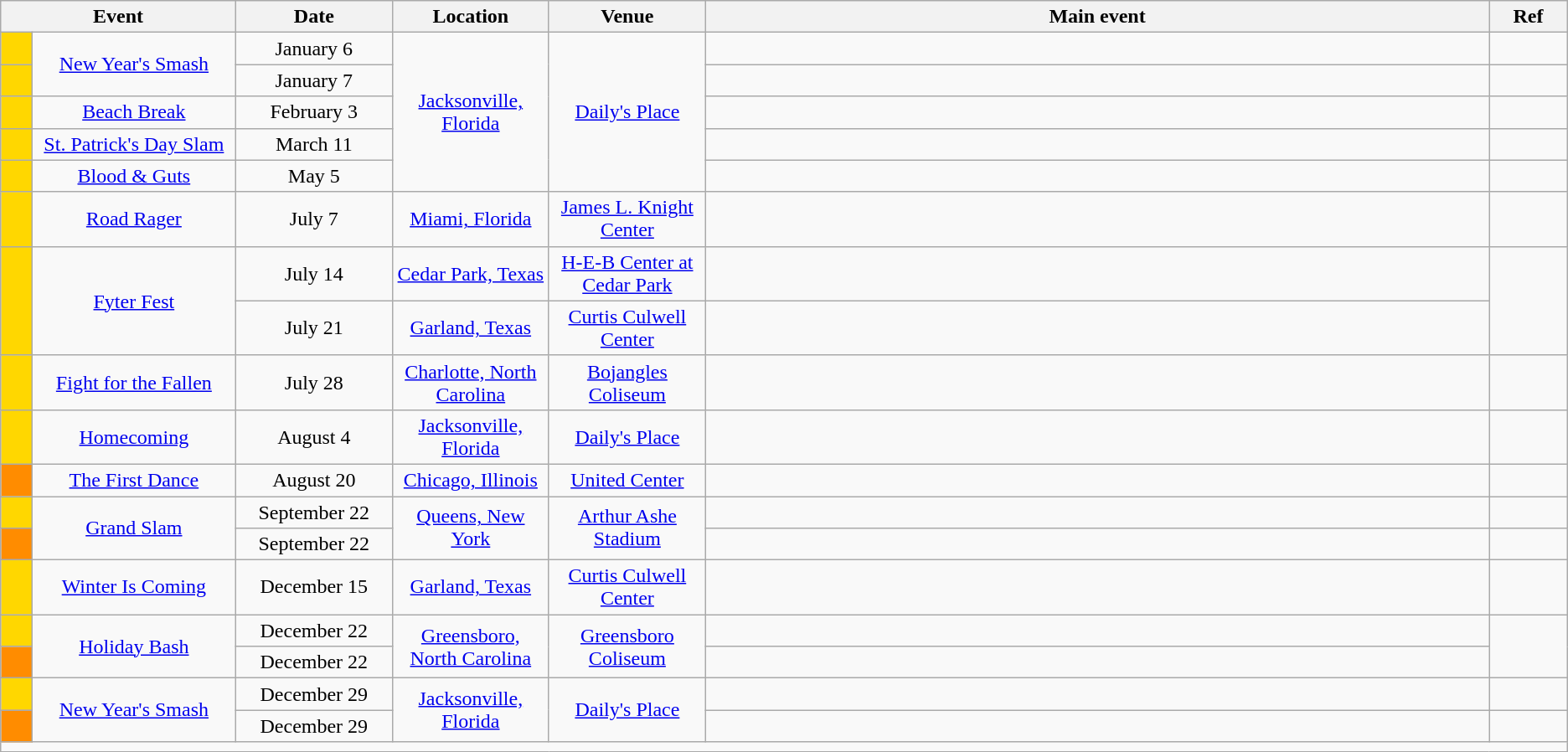<table class="sortable wikitable succession-box" style="font-size:100%; text-align:center">
<tr>
<th colspan="2" scope="col" width="15%">Event</th>
<th scope="col" width="10%">Date</th>
<th scope="col" width="10%">Location</th>
<th scope="col" width="10%">Venue</th>
<th scope="col" width="50%">Main event</th>
<th scope="col" width="5%">Ref</th>
</tr>
<tr>
<td style="width:1em; background: gold"></td>
<td rowspan="2"><a href='#'>New Year's Smash</a></td>
<td>January 6</td>
<td rowspan="5"><a href='#'>Jacksonville, Florida</a></td>
<td rowspan="5"><a href='#'>Daily's Place</a></td>
<td></td>
<td></td>
</tr>
<tr>
<td style="background: gold"></td>
<td>January 7 <br> </td>
<td></td>
<td></td>
</tr>
<tr>
<td style="background: gold"></td>
<td><a href='#'>Beach Break</a></td>
<td>February 3</td>
<td></td>
<td></td>
</tr>
<tr>
<td style="background: gold"></td>
<td><a href='#'>St. Patrick's Day Slam</a></td>
<td>March 11 <br> </td>
<td></td>
<td></td>
</tr>
<tr>
<td style="background: gold"></td>
<td><a href='#'>Blood & Guts</a></td>
<td>May 5</td>
<td></td>
<td></td>
</tr>
<tr>
<td style="background: gold"></td>
<td><a href='#'>Road Rager</a></td>
<td>July 7</td>
<td><a href='#'>Miami, Florida</a></td>
<td><a href='#'>James L. Knight Center</a></td>
<td></td>
<td></td>
</tr>
<tr>
<td rowspan="2" style="background: gold"></td>
<td rowspan="2"><a href='#'>Fyter Fest</a></td>
<td>July 14</td>
<td><a href='#'>Cedar Park, Texas</a></td>
<td><a href='#'>H-E-B Center at Cedar Park</a></td>
<td></td>
<td rowspan="2"></td>
</tr>
<tr>
<td>July 21</td>
<td><a href='#'>Garland, Texas</a></td>
<td><a href='#'>Curtis Culwell Center</a></td>
<td></td>
</tr>
<tr>
<td style="background: gold"></td>
<td><a href='#'>Fight for the Fallen</a></td>
<td>July 28</td>
<td><a href='#'>Charlotte, North Carolina</a></td>
<td><a href='#'>Bojangles Coliseum</a></td>
<td></td>
</tr>
<tr>
<td style="background: gold"></td>
<td><a href='#'>Homecoming</a></td>
<td>August 4</td>
<td><a href='#'>Jacksonville, Florida</a></td>
<td><a href='#'>Daily's Place</a></td>
<td></td>
<td></td>
</tr>
<tr>
<td style="background: darkorange"></td>
<td><a href='#'>The First Dance</a></td>
<td>August 20</td>
<td><a href='#'>Chicago, Illinois</a></td>
<td><a href='#'>United Center</a></td>
<td></td>
<td></td>
</tr>
<tr>
<td style="background: gold"></td>
<td rowspan="2"><a href='#'>Grand Slam</a></td>
<td>September 22</td>
<td rowspan="2"><a href='#'>Queens, New York</a></td>
<td rowspan="2"><a href='#'>Arthur Ashe Stadium</a></td>
<td></td>
<td></td>
</tr>
<tr>
<td style="background: darkorange"></td>
<td>September 22 <br> </td>
<td></td>
<td></td>
</tr>
<tr>
<td style="background: gold"></td>
<td><a href='#'>Winter Is Coming</a></td>
<td>December 15</td>
<td><a href='#'>Garland, Texas</a></td>
<td><a href='#'>Curtis Culwell Center</a></td>
<td></td>
<td></td>
</tr>
<tr>
<td style="background: gold"></td>
<td rowspan="2"><a href='#'>Holiday Bash</a></td>
<td>December 22</td>
<td rowspan="2"><a href='#'>Greensboro, North Carolina</a></td>
<td rowspan="2"><a href='#'>Greensboro Coliseum</a></td>
<td></td>
<td rowspan="2"></td>
</tr>
<tr>
<td style="background: darkorange"></td>
<td>December 22 <br> </td>
<td></td>
</tr>
<tr>
<td style="background: gold"></td>
<td rowspan="2"><a href='#'>New Year's Smash</a></td>
<td>December 29</td>
<td rowspan="2"><a href='#'>Jacksonville, Florida</a></td>
<td rowspan="2"><a href='#'>Daily's Place</a></td>
<td></td>
<td></td>
</tr>
<tr>
<td style="background: darkorange"></td>
<td>December 29 <br> </td>
<td></td>
<td></td>
</tr>
<tr>
<td colspan="7"></td>
</tr>
</table>
